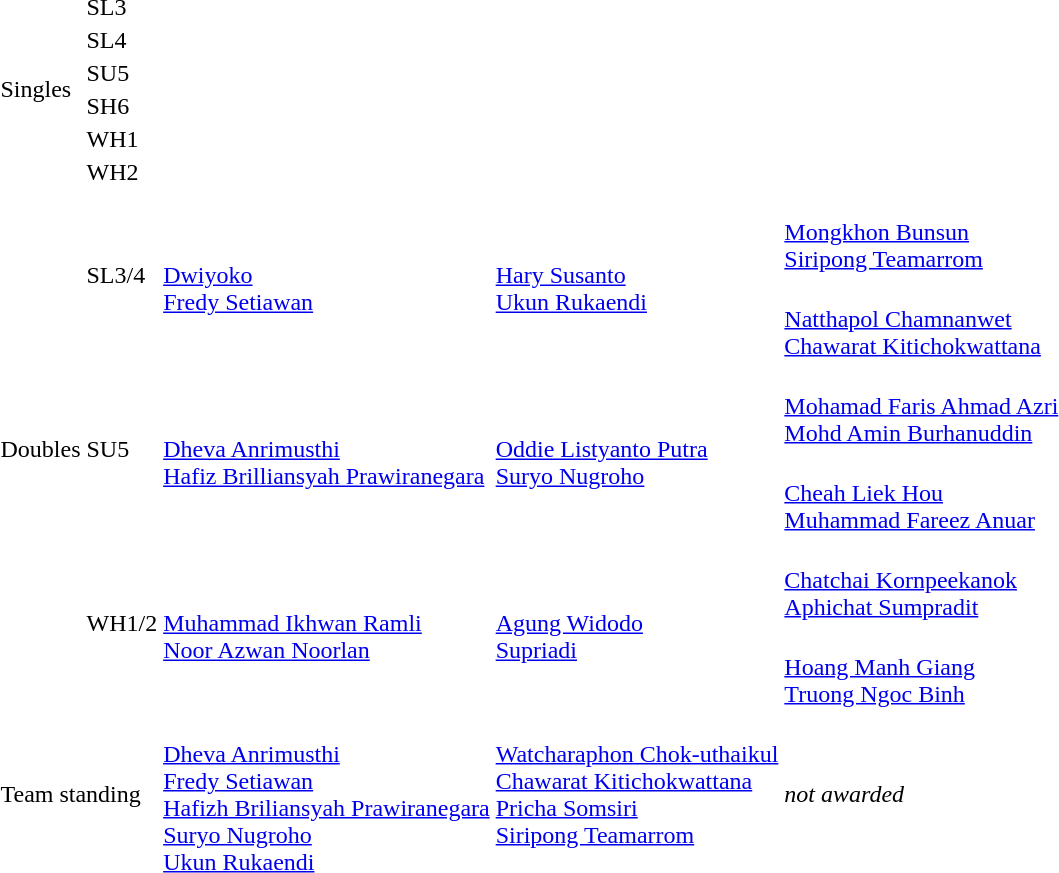<table>
<tr>
<td rowspan="11">Singles</td>
<td rowspan="2">SL3</td>
<td rowspan="2"></td>
<td rowspan="2"></td>
<td></td>
</tr>
<tr>
<td></td>
</tr>
<tr>
<td rowspan="2">SL4</td>
<td rowspan="2"></td>
<td rowspan="2"></td>
<td></td>
</tr>
<tr>
<td></td>
</tr>
<tr>
<td rowspan="2">SU5</td>
<td rowspan="2"></td>
<td rowspan="2"></td>
<td></td>
</tr>
<tr>
<td></td>
</tr>
<tr>
<td>SH6</td>
<td></td>
<td></td>
<td></td>
</tr>
<tr>
<td rowspan="2">WH1</td>
<td rowspan="2"></td>
<td rowspan="2"></td>
<td></td>
</tr>
<tr>
<td></td>
</tr>
<tr>
<td rowspan="2">WH2</td>
<td rowspan="2"></td>
<td rowspan="2"></td>
<td></td>
</tr>
<tr>
<td></td>
</tr>
<tr>
<td rowspan="6">Doubles</td>
<td rowspan="2">SL3/4</td>
<td rowspan="2"><br><a href='#'>Dwiyoko</a><br><a href='#'>Fredy Setiawan</a></td>
<td rowspan="2"><br><a href='#'>Hary Susanto</a><br><a href='#'>Ukun Rukaendi</a></td>
<td><br><a href='#'>Mongkhon Bunsun</a><br><a href='#'>Siripong Teamarrom</a></td>
</tr>
<tr>
<td><br><a href='#'>Natthapol Chamnanwet</a><br><a href='#'>Chawarat Kitichokwattana</a></td>
</tr>
<tr>
<td rowspan="2">SU5</td>
<td rowspan="2"><br><a href='#'>Dheva Anrimusthi</a><br><a href='#'>Hafiz Brilliansyah Prawiranegara</a></td>
<td rowspan="2"><br><a href='#'>Oddie Listyanto Putra</a><br><a href='#'>Suryo Nugroho</a></td>
<td><br><a href='#'>Mohamad Faris Ahmad Azri</a><br><a href='#'>Mohd Amin Burhanuddin</a></td>
</tr>
<tr>
<td><br><a href='#'>Cheah Liek Hou</a><br><a href='#'>Muhammad Fareez Anuar</a></td>
</tr>
<tr>
<td rowspan="2">WH1/2</td>
<td rowspan="2"><br><a href='#'>Muhammad Ikhwan Ramli</a><br><a href='#'>Noor Azwan Noorlan</a></td>
<td rowspan="2"><br><a href='#'>Agung Widodo</a><br><a href='#'>Supriadi</a></td>
<td><br><a href='#'>Chatchai Kornpeekanok</a><br><a href='#'>Aphichat Sumpradit</a></td>
</tr>
<tr>
<td><br><a href='#'>Hoang Manh Giang</a><br><a href='#'>Truong Ngoc Binh</a></td>
</tr>
<tr>
<td colspan="2">Team standing</td>
<td nowrap><br><a href='#'>Dheva Anrimusthi</a><br><a href='#'>Fredy Setiawan</a><br><a href='#'>Hafizh Briliansyah Prawiranegara</a><br><a href='#'>Suryo Nugroho</a><br><a href='#'>Ukun Rukaendi</a></td>
<td nowrap valign="top"><br><a href='#'>Watcharaphon Chok-uthaikul</a><br><a href='#'>Chawarat Kitichokwattana</a><br><a href='#'>Pricha Somsiri</a><br><a href='#'>Siripong Teamarrom</a></td>
<td><em>not awarded</em></td>
</tr>
</table>
